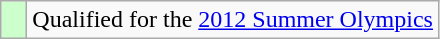<table class="wikitable" style="text-align:left;">
<tr>
<td width=10px bgcolor=#ccffcc></td>
<td>Qualified for the <a href='#'>2012 Summer Olympics</a></td>
</tr>
</table>
